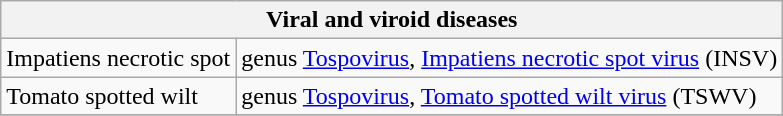<table class="wikitable" style="clear">
<tr>
<th colspan=2><strong>Viral and viroid diseases</strong><br></th>
</tr>
<tr>
<td>Impatiens necrotic spot</td>
<td>genus <a href='#'>Tospovirus</a>, <a href='#'>Impatiens necrotic spot virus</a> (INSV)</td>
</tr>
<tr>
<td>Tomato spotted wilt</td>
<td>genus <a href='#'>Tospovirus</a>, <a href='#'>Tomato spotted wilt virus</a> (TSWV)</td>
</tr>
<tr>
</tr>
</table>
